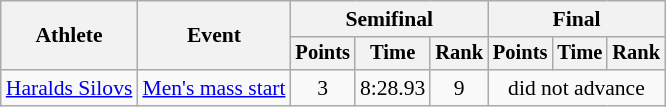<table class="wikitable" style="font-size:90%">
<tr>
<th rowspan=2>Athlete</th>
<th rowspan=2>Event</th>
<th colspan="3">Semifinal</th>
<th colspan="3">Final</th>
</tr>
<tr style="font-size:95%">
<th>Points</th>
<th>Time</th>
<th>Rank</th>
<th>Points</th>
<th>Time</th>
<th>Rank</th>
</tr>
<tr align=center>
<td align=left><a href='#'>Haralds Silovs</a></td>
<td align=left><a href='#'>Men's mass start</a></td>
<td>3</td>
<td>8:28.93</td>
<td>9</td>
<td colspan=3>did not advance</td>
</tr>
</table>
